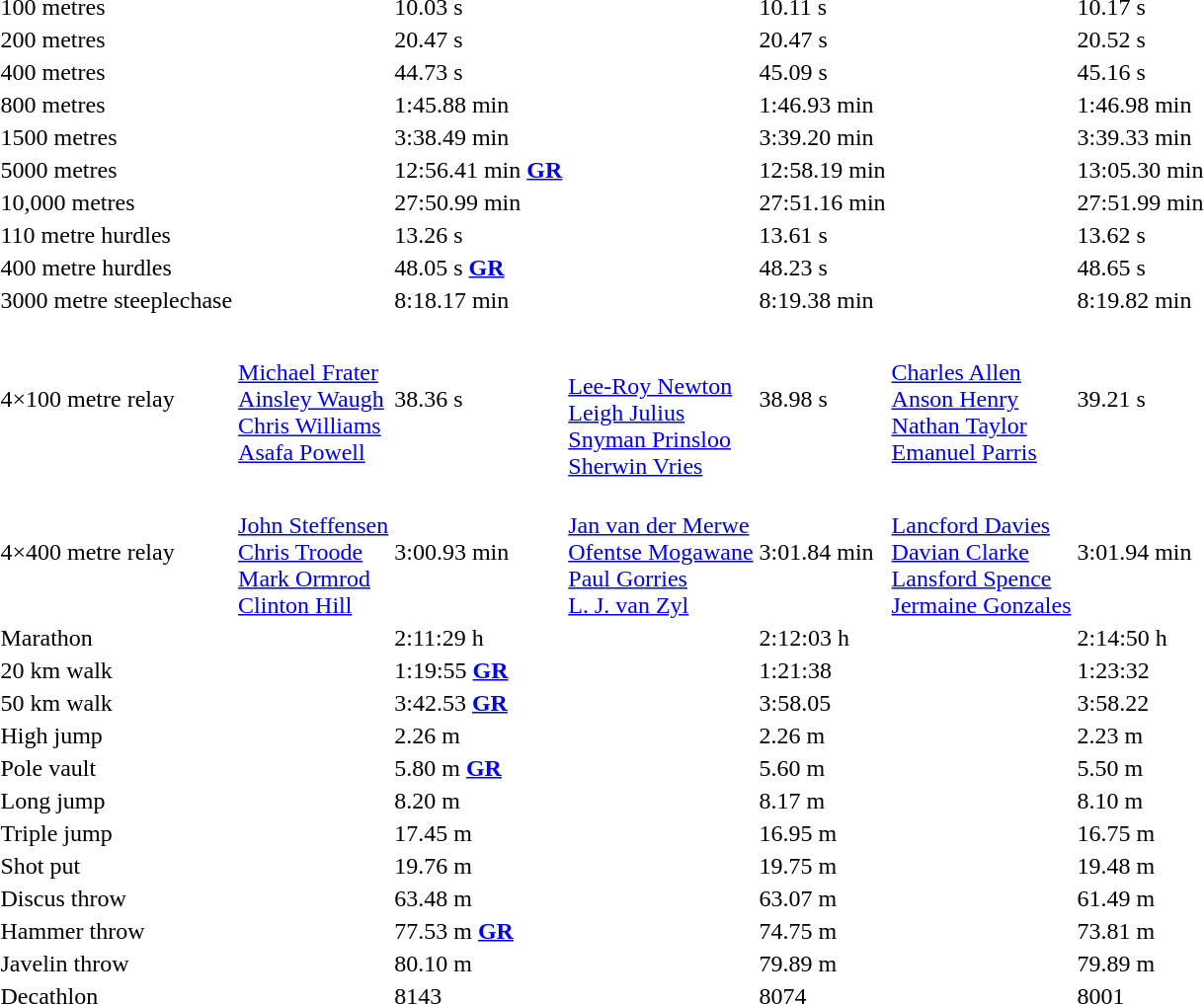<table>
<tr>
<td>100 metres<br></td>
<td></td>
<td>10.03 s</td>
<td></td>
<td>10.11 s</td>
<td></td>
<td>10.17 s</td>
</tr>
<tr>
<td>200 metres<br></td>
<td></td>
<td>20.47 s</td>
<td></td>
<td>20.47 s</td>
<td></td>
<td>20.52 s</td>
</tr>
<tr>
<td>400 metres<br></td>
<td></td>
<td>44.73 s</td>
<td></td>
<td>45.09 s</td>
<td></td>
<td>45.16 s</td>
</tr>
<tr>
<td>800 metres<br></td>
<td></td>
<td>1:45.88 min</td>
<td></td>
<td>1:46.93 min</td>
<td></td>
<td>1:46.98 min</td>
</tr>
<tr>
<td>1500 metres<br></td>
<td></td>
<td>3:38.49 min</td>
<td></td>
<td>3:39.20 min</td>
<td></td>
<td>3:39.33 min</td>
</tr>
<tr>
<td>5000 metres<br></td>
<td></td>
<td>12:56.41 min <strong><a href='#'>GR</a></strong></td>
<td></td>
<td>12:58.19 min</td>
<td></td>
<td>13:05.30 min</td>
</tr>
<tr>
<td>10,000 metres<br></td>
<td></td>
<td>27:50.99 min</td>
<td></td>
<td>27:51.16 min</td>
<td></td>
<td>27:51.99 min</td>
</tr>
<tr>
<td>110 metre hurdles<br></td>
<td></td>
<td>13.26 s</td>
<td></td>
<td>13.61 s</td>
<td></td>
<td>13.62 s</td>
</tr>
<tr>
<td>400 metre hurdles<br></td>
<td></td>
<td>48.05 s <strong><a href='#'>GR</a></strong></td>
<td></td>
<td>48.23 s</td>
<td></td>
<td>48.65 s</td>
</tr>
<tr>
<td>3000 metre steeplechase<br></td>
<td></td>
<td>8:18.17 min</td>
<td></td>
<td>8:19.38 min</td>
<td></td>
<td>8:19.82 min</td>
</tr>
<tr>
<td>4×100 metre relay<br></td>
<td><br><a href='#'>Michael Frater</a><br><a href='#'>Ainsley Waugh</a><br><a href='#'>Chris Williams</a><br><a href='#'>Asafa Powell</a></td>
<td>38.36 s</td>
<td><br><br><a href='#'>Lee-Roy Newton</a><br><a href='#'>Leigh Julius</a><br><a href='#'>Snyman Prinsloo</a><br><a href='#'>Sherwin Vries</a></td>
<td>38.98 s</td>
<td><br><a href='#'>Charles Allen</a><br><a href='#'>Anson Henry</a><br><a href='#'>Nathan Taylor</a><br><a href='#'>Emanuel Parris</a></td>
<td>39.21 s</td>
</tr>
<tr>
<td>4×400 metre relay<br></td>
<td><br><a href='#'>John Steffensen</a><br><a href='#'>Chris Troode</a><br><a href='#'>Mark Ormrod</a><br><a href='#'>Clinton Hill</a></td>
<td>3:00.93 min</td>
<td><br><a href='#'>Jan van der Merwe</a><br><a href='#'>Ofentse Mogawane</a><br><a href='#'>Paul Gorries</a><br><a href='#'>L. J. van Zyl</a></td>
<td>3:01.84 min</td>
<td><br><a href='#'>Lancford Davies</a><br><a href='#'>Davian Clarke</a><br><a href='#'>Lansford Spence</a><br><a href='#'>Jermaine Gonzales</a></td>
<td>3:01.94 min</td>
</tr>
<tr>
<td>Marathon<br></td>
<td></td>
<td>2:11:29 h</td>
<td></td>
<td>2:12:03 h</td>
<td></td>
<td>2:14:50 h</td>
</tr>
<tr>
<td>20 km walk<br></td>
<td></td>
<td>1:19:55 <strong><a href='#'>GR</a></strong></td>
<td></td>
<td>1:21:38</td>
<td></td>
<td>1:23:32</td>
</tr>
<tr>
<td>50 km walk<br></td>
<td></td>
<td>3:42.53 <strong><a href='#'>GR</a></strong></td>
<td></td>
<td>3:58.05</td>
<td></td>
<td>3:58.22</td>
</tr>
<tr>
<td>High jump<br></td>
<td></td>
<td>2.26 m</td>
<td></td>
<td>2.26 m</td>
<td></td>
<td>2.23 m</td>
</tr>
<tr>
<td>Pole vault<br></td>
<td></td>
<td>5.80 m <strong><a href='#'>GR</a></strong></td>
<td></td>
<td>5.60 m</td>
<td></td>
<td>5.50 m</td>
</tr>
<tr>
<td>Long jump<br></td>
<td></td>
<td>8.20 m</td>
<td></td>
<td>8.17 m</td>
<td></td>
<td>8.10 m</td>
</tr>
<tr>
<td>Triple jump<br></td>
<td></td>
<td>17.45 m</td>
<td></td>
<td>16.95 m</td>
<td></td>
<td>16.75 m</td>
</tr>
<tr>
<td>Shot put<br></td>
<td></td>
<td>19.76 m</td>
<td></td>
<td>19.75 m</td>
<td></td>
<td>19.48 m</td>
</tr>
<tr>
<td>Discus throw<br></td>
<td></td>
<td>63.48 m</td>
<td></td>
<td>63.07 m</td>
<td></td>
<td>61.49 m</td>
</tr>
<tr>
<td>Hammer throw<br></td>
<td></td>
<td>77.53 m <strong><a href='#'>GR</a></strong></td>
<td></td>
<td>74.75 m</td>
<td></td>
<td>73.81 m</td>
</tr>
<tr>
<td>Javelin throw<br></td>
<td></td>
<td>80.10 m</td>
<td></td>
<td>79.89 m</td>
<td></td>
<td>79.89 m</td>
</tr>
<tr>
<td>Decathlon<br></td>
<td></td>
<td>8143</td>
<td></td>
<td>8074</td>
<td></td>
<td>8001</td>
</tr>
</table>
